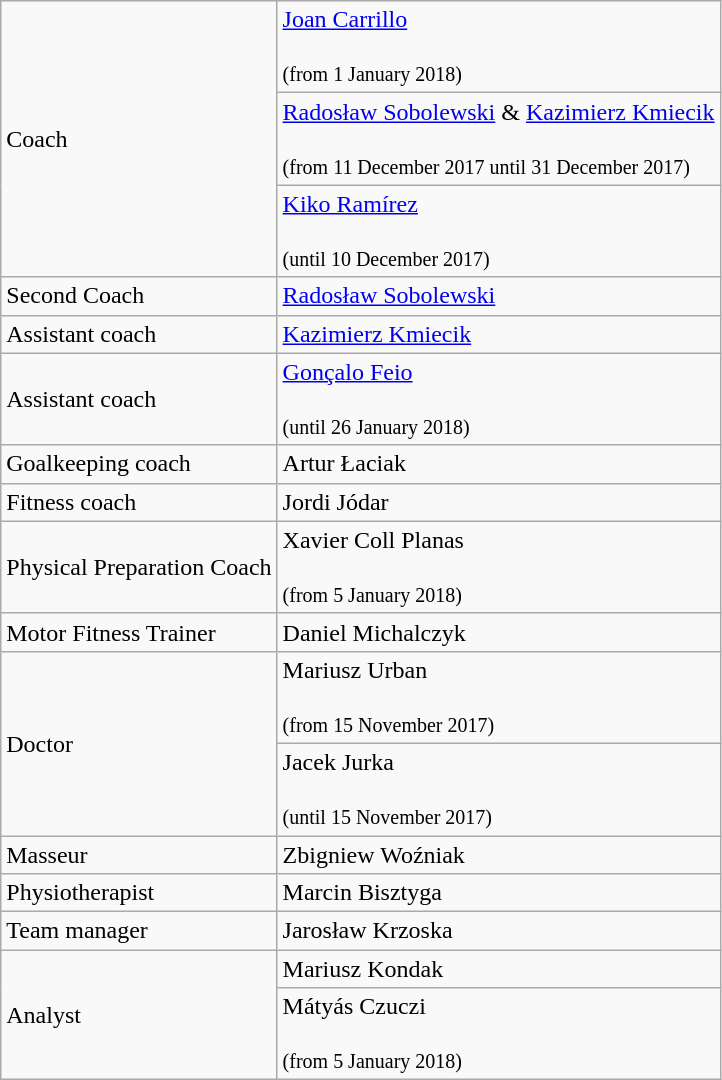<table class="wikitable">
<tr>
<td rowspan="3">Coach</td>
<td> <a href='#'>Joan Carrillo</a><br><br><small>(from 1 January 2018)</small></td>
</tr>
<tr>
<td> <a href='#'>Radosław Sobolewski</a> & <a href='#'>Kazimierz Kmiecik</a><br><br><small>(from 11 December 2017 until 31 December 2017)</small></td>
</tr>
<tr>
<td> <a href='#'>Kiko Ramírez</a><br><br><small>(until 10 December 2017)</small></td>
</tr>
<tr>
<td>Second Coach</td>
<td> <a href='#'>Radosław Sobolewski</a></td>
</tr>
<tr>
<td>Assistant coach</td>
<td> <a href='#'>Kazimierz Kmiecik</a></td>
</tr>
<tr>
<td>Assistant coach</td>
<td> <a href='#'>Gonçalo Feio</a><br><br><small>(until 26 January 2018)</small></td>
</tr>
<tr>
<td>Goalkeeping coach</td>
<td> Artur Łaciak</td>
</tr>
<tr>
<td>Fitness coach</td>
<td> Jordi Jódar</td>
</tr>
<tr>
<td>Physical Preparation Coach</td>
<td> Xavier Coll Planas <br><br><small>(from 5 January 2018)</small></td>
</tr>
<tr>
<td>Motor Fitness Trainer</td>
<td> Daniel Michalczyk</td>
</tr>
<tr>
<td rowspan="2">Doctor</td>
<td> Mariusz Urban <br><br><small>(from 15 November 2017)</small></td>
</tr>
<tr>
<td> Jacek Jurka <br><br><small>(until 15 November 2017)</small></td>
</tr>
<tr>
<td>Masseur</td>
<td> Zbigniew Woźniak</td>
</tr>
<tr>
<td>Physiotherapist</td>
<td> Marcin Bisztyga</td>
</tr>
<tr>
<td>Team manager</td>
<td> Jarosław Krzoska</td>
</tr>
<tr>
<td rowspan="2">Analyst</td>
<td> Mariusz Kondak</td>
</tr>
<tr>
<td> Mátyás Czuczi <br><br><small>(from 5 January 2018)</small></td>
</tr>
</table>
